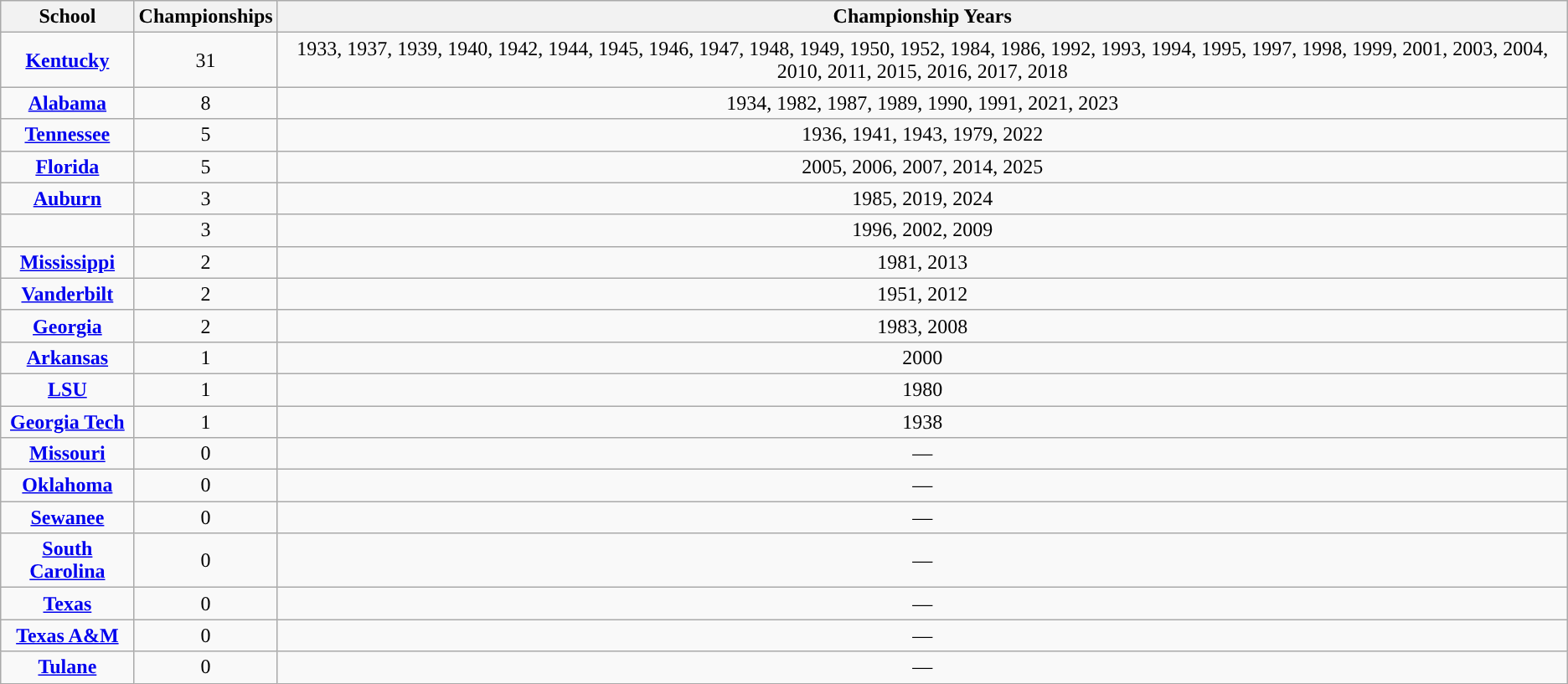<table class="wikitable sortable" style="text-align:center">
<tr>
<th width=px>School</th>
<th width=px>Championships</th>
<th width=px>Championship Years</th>
</tr>
<tr>
<td><a href='#'><strong>Kentucky</strong></a></td>
<td>31</td>
<td>1933, 1937, 1939, 1940, 1942, 1944, 1945, 1946, 1947, 1948, 1949, 1950, 1952, 1984, 1986, 1992, 1993, 1994, 1995, 1997, 1998, 1999, 2001, 2003, 2004, 2010, 2011, 2015, 2016, 2017, 2018</td>
</tr>
<tr>
<td><a href='#'><strong>Alabama</strong></a></td>
<td>8</td>
<td>1934, 1982, 1987, 1989, 1990, 1991, 2021, 2023</td>
</tr>
<tr>
<td><a href='#'><strong>Tennessee</strong></a></td>
<td>5</td>
<td>1936, 1941, 1943, 1979, 2022</td>
</tr>
<tr>
<td><a href='#'><strong>Florida</strong></a></td>
<td>5</td>
<td>2005, 2006, 2007, 2014, 2025</td>
</tr>
<tr>
<td><a href='#'><strong>Auburn</strong></a></td>
<td>3</td>
<td>1985, 2019, 2024</td>
</tr>
<tr>
<td><strong></strong></td>
<td>3</td>
<td>1996, 2002, 2009</td>
</tr>
<tr>
<td><a href='#'><strong>Mississippi</strong></a></td>
<td>2</td>
<td>1981, 2013</td>
</tr>
<tr>
<td><a href='#'><strong>Vanderbilt</strong></a></td>
<td>2</td>
<td>1951, 2012</td>
</tr>
<tr>
<td><a href='#'><strong>Georgia</strong></a></td>
<td>2</td>
<td>1983, 2008</td>
</tr>
<tr>
<td><a href='#'><strong>Arkansas</strong></a></td>
<td>1</td>
<td>2000</td>
</tr>
<tr>
<td><a href='#'><strong>LSU</strong></a></td>
<td>1</td>
<td>1980</td>
</tr>
<tr>
<td><strong><a href='#'>Georgia Tech</a></strong></td>
<td>1</td>
<td>1938</td>
</tr>
<tr>
<td><a href='#'><strong>Missouri</strong></a></td>
<td>0</td>
<td>—</td>
</tr>
<tr>
<td><a href='#'><strong>Oklahoma</strong></a></td>
<td>0</td>
<td>—</td>
</tr>
<tr>
<td><strong><a href='#'>Sewanee</a></strong></td>
<td>0</td>
<td>—</td>
</tr>
<tr>
<td><a href='#'><strong>South Carolina</strong></a></td>
<td>0</td>
<td>—</td>
</tr>
<tr>
<td><a href='#'><strong>Texas</strong></a></td>
<td>0</td>
<td>—</td>
</tr>
<tr>
<td><a href='#'><strong>Texas A&M</strong></a></td>
<td>0</td>
<td>—</td>
</tr>
<tr>
<td><strong><a href='#'>Tulane</a></strong></td>
<td>0</td>
<td>—</td>
</tr>
</table>
